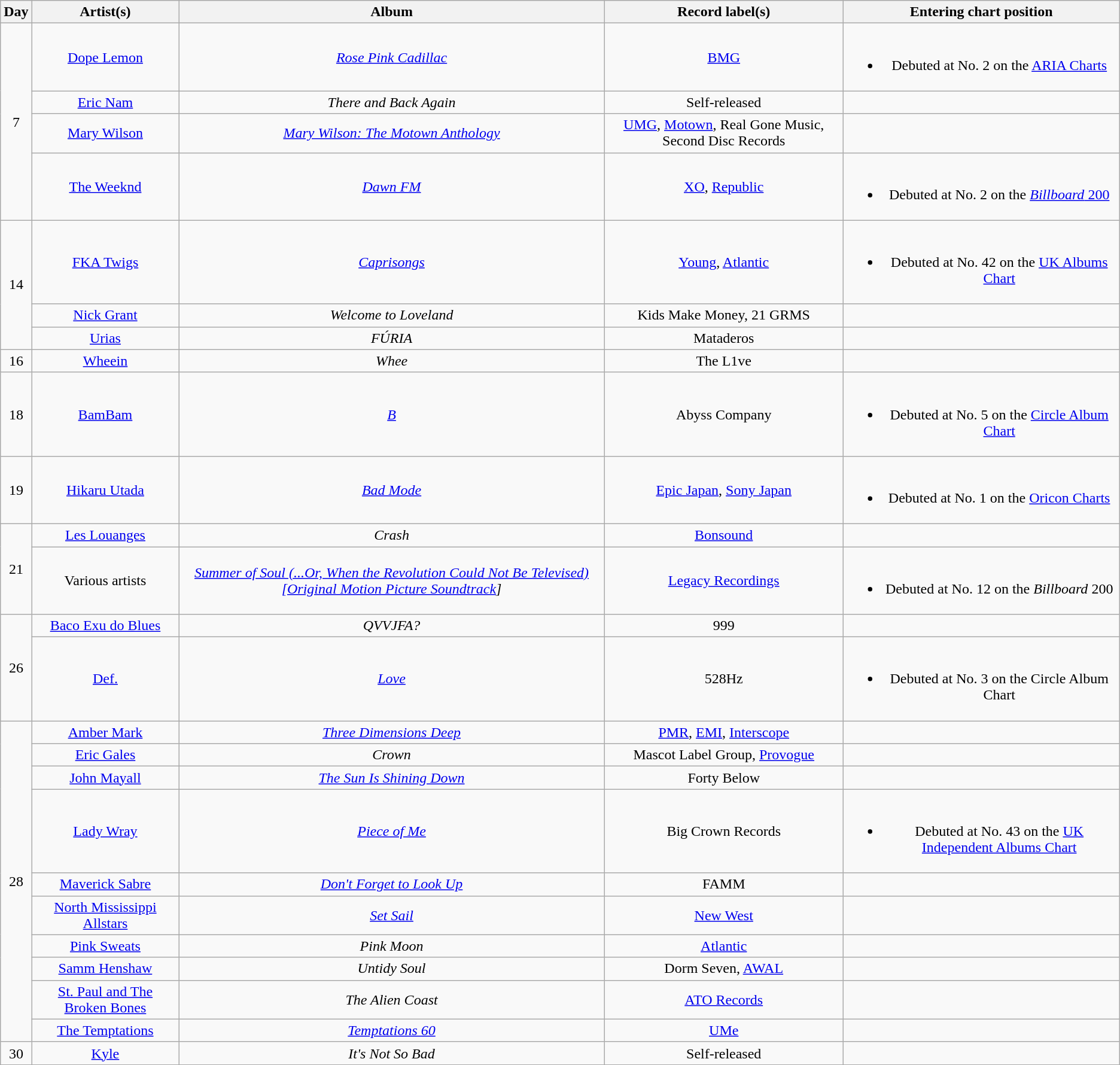<table class="wikitable" style="text-align:center;">
<tr>
<th scope="col">Day</th>
<th scope="col">Artist(s)</th>
<th scope="col">Album</th>
<th scope="col">Record label(s)</th>
<th scope="col">Entering chart position</th>
</tr>
<tr>
<td rowspan="4">7</td>
<td><a href='#'>Dope Lemon</a></td>
<td><em><a href='#'>Rose Pink Cadillac</a></em></td>
<td><a href='#'>BMG</a></td>
<td><br><ul><li>Debuted at No. 2 on the <a href='#'>ARIA Charts</a></li></ul></td>
</tr>
<tr>
<td><a href='#'>Eric Nam</a></td>
<td><em>There and Back Again</em></td>
<td>Self-released</td>
<td></td>
</tr>
<tr>
<td><a href='#'>Mary Wilson</a></td>
<td><em><a href='#'>Mary Wilson: The Motown Anthology</a></em></td>
<td><a href='#'>UMG</a>, <a href='#'>Motown</a>, Real Gone Music, Second Disc Records</td>
<td></td>
</tr>
<tr>
<td><a href='#'>The Weeknd</a></td>
<td><em><a href='#'>Dawn FM</a></em></td>
<td><a href='#'>XO</a>, <a href='#'>Republic</a></td>
<td><br><ul><li>Debuted at No. 2 on the <a href='#'><em>Billboard</em> 200</a></li></ul></td>
</tr>
<tr>
<td rowspan="3">14</td>
<td><a href='#'>FKA Twigs</a></td>
<td><em><a href='#'>Caprisongs</a></em></td>
<td><a href='#'>Young</a>, <a href='#'>Atlantic</a></td>
<td><br><ul><li>Debuted at No. 42 on the <a href='#'>UK Albums Chart</a></li></ul></td>
</tr>
<tr>
<td><a href='#'>Nick Grant</a></td>
<td><em>Welcome to Loveland</em></td>
<td>Kids Make Money, 21 GRMS</td>
<td></td>
</tr>
<tr>
<td><a href='#'>Urias</a></td>
<td><em>FÚRIA</em></td>
<td>Mataderos</td>
<td></td>
</tr>
<tr>
<td>16</td>
<td><a href='#'>Wheein</a></td>
<td><em>Whee</em></td>
<td>The L1ve</td>
<td></td>
</tr>
<tr>
<td>18</td>
<td><a href='#'>BamBam</a></td>
<td><em><a href='#'>B</a></em></td>
<td>Abyss Company</td>
<td><br><ul><li>Debuted at No. 5 on the <a href='#'>Circle Album Chart</a></li></ul></td>
</tr>
<tr>
<td>19</td>
<td><a href='#'>Hikaru Utada</a></td>
<td><em><a href='#'>Bad Mode</a></em></td>
<td><a href='#'>Epic Japan</a>, <a href='#'>Sony Japan</a></td>
<td><br><ul><li>Debuted at No. 1 on the <a href='#'>Oricon Charts</a></li></ul></td>
</tr>
<tr>
<td rowspan="2">21</td>
<td><a href='#'>Les Louanges</a></td>
<td><em>Crash</em></td>
<td><a href='#'>Bonsound</a></td>
<td></td>
</tr>
<tr>
<td>Various artists</td>
<td><em><a href='#'>Summer of Soul (...Or, When the Revolution Could Not Be Televised) [Original Motion Picture Soundtrack</a>]</em></td>
<td><a href='#'>Legacy Recordings</a></td>
<td><br><ul><li>Debuted at No. 12 on the <em>Billboard</em> 200</li></ul></td>
</tr>
<tr>
<td rowspan="2">26</td>
<td><a href='#'>Baco Exu do Blues</a></td>
<td><em>QVVJFA?</em></td>
<td>999</td>
<td></td>
</tr>
<tr>
<td><a href='#'>Def.</a></td>
<td><em><a href='#'>Love</a></em></td>
<td>528Hz</td>
<td><br><ul><li>Debuted at No. 3 on the Circle Album Chart</li></ul></td>
</tr>
<tr>
<td rowspan="10">28</td>
<td><a href='#'>Amber Mark</a></td>
<td><em><a href='#'>Three Dimensions Deep</a></em></td>
<td><a href='#'>PMR</a>, <a href='#'>EMI</a>, <a href='#'>Interscope</a></td>
<td></td>
</tr>
<tr>
<td><a href='#'>Eric Gales</a></td>
<td><em>Crown</em></td>
<td>Mascot Label Group, <a href='#'>Provogue</a></td>
<td></td>
</tr>
<tr>
<td><a href='#'>John Mayall</a></td>
<td><em><a href='#'>The Sun Is Shining Down</a></em></td>
<td>Forty Below</td>
<td></td>
</tr>
<tr>
<td><a href='#'>Lady Wray</a></td>
<td><em><a href='#'>Piece of Me</a></em></td>
<td>Big Crown Records</td>
<td><br><ul><li>Debuted at No. 43 on the <a href='#'>UK Independent Albums Chart</a></li></ul></td>
</tr>
<tr>
<td><a href='#'>Maverick Sabre</a></td>
<td><em><a href='#'>Don't Forget to Look Up</a></em></td>
<td>FAMM</td>
<td></td>
</tr>
<tr>
<td><a href='#'>North Mississippi Allstars</a></td>
<td><em><a href='#'>Set Sail</a></em></td>
<td><a href='#'>New West</a></td>
<td></td>
</tr>
<tr>
<td><a href='#'>Pink Sweats</a></td>
<td><em>Pink Moon</em></td>
<td><a href='#'>Atlantic</a></td>
<td></td>
</tr>
<tr>
<td><a href='#'>Samm Henshaw</a></td>
<td><em>Untidy Soul</em></td>
<td>Dorm Seven, <a href='#'>AWAL</a></td>
<td></td>
</tr>
<tr>
<td><a href='#'>St. Paul and The Broken Bones</a></td>
<td><em>The Alien Coast</em></td>
<td><a href='#'>ATO Records</a></td>
<td></td>
</tr>
<tr>
<td><a href='#'>The Temptations</a></td>
<td><em><a href='#'>Temptations 60</a></em></td>
<td><a href='#'>UMe</a></td>
<td></td>
</tr>
<tr>
<td>30</td>
<td><a href='#'>Kyle</a></td>
<td><em>It's Not So Bad</em></td>
<td>Self-released</td>
<td></td>
</tr>
<tr>
</tr>
</table>
